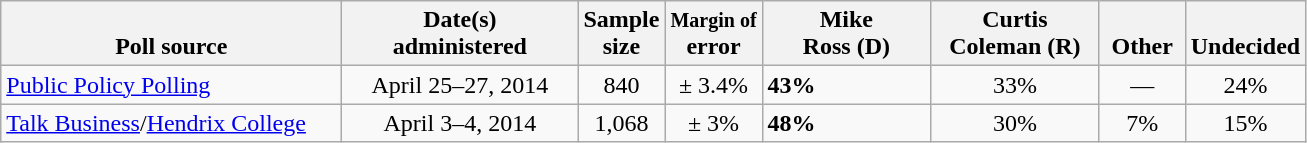<table class="wikitable">
<tr valign= bottom>
<th style="width:220px;">Poll source</th>
<th style="width:150px;">Date(s)<br>administered</th>
<th class=small>Sample<br>size</th>
<th class=small><small>Margin of</small><br>error</th>
<th style="width:105px;">Mike<br>Ross (D)</th>
<th style="width:105px;">Curtis<br>Coleman (R)</th>
<th style="width:50px;">Other</th>
<th style="width:50px;">Undecided</th>
</tr>
<tr>
<td><a href='#'>Public Policy Polling</a></td>
<td align=center>April 25–27, 2014</td>
<td align=center>840</td>
<td align=center>± 3.4%</td>
<td><strong>43%</strong></td>
<td align=center>33%</td>
<td align=center>—</td>
<td align=center>24%</td>
</tr>
<tr>
<td><a href='#'>Talk Business</a>/<a href='#'>Hendrix College</a></td>
<td align=center>April 3–4, 2014</td>
<td align=center>1,068</td>
<td align=center>± 3%</td>
<td><strong>48%</strong></td>
<td align=center>30%</td>
<td align=center>7%</td>
<td align=center>15%</td>
</tr>
</table>
